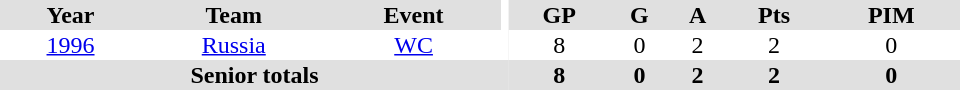<table border="0" cellpadding="1" cellspacing="0" ID="Table3" style="text-align:center; width:40em">
<tr bgcolor="#e0e0e0">
<th>Year</th>
<th>Team</th>
<th>Event</th>
<th rowspan="102" bgcolor="#ffffff"></th>
<th>GP</th>
<th>G</th>
<th>A</th>
<th>Pts</th>
<th>PIM</th>
</tr>
<tr>
<td><a href='#'>1996</a></td>
<td><a href='#'>Russia</a></td>
<td><a href='#'>WC</a></td>
<td>8</td>
<td>0</td>
<td>2</td>
<td>2</td>
<td>0</td>
</tr>
<tr bgcolor="#e0e0e0">
<th colspan="4">Senior totals</th>
<th>8</th>
<th>0</th>
<th>2</th>
<th>2</th>
<th>0</th>
</tr>
</table>
